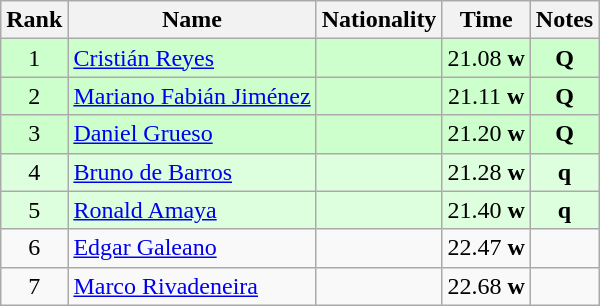<table class="wikitable sortable" style="text-align:center">
<tr>
<th>Rank</th>
<th>Name</th>
<th>Nationality</th>
<th>Time</th>
<th>Notes</th>
</tr>
<tr bgcolor=ccffcc>
<td align=center>1</td>
<td align=left><a href='#'>Cristián Reyes</a></td>
<td align=left></td>
<td>21.08 <strong>w</strong></td>
<td><strong>Q</strong></td>
</tr>
<tr bgcolor=ccffcc>
<td align=center>2</td>
<td align=left><a href='#'>Mariano Fabián Jiménez</a></td>
<td align=left></td>
<td>21.11 <strong>w</strong></td>
<td><strong>Q</strong></td>
</tr>
<tr bgcolor=ccffcc>
<td align=center>3</td>
<td align=left><a href='#'>Daniel Grueso</a></td>
<td align=left></td>
<td>21.20 <strong>w</strong></td>
<td><strong>Q</strong></td>
</tr>
<tr bgcolor=ddffdd>
<td align=center>4</td>
<td align=left><a href='#'>Bruno de Barros</a></td>
<td align=left></td>
<td>21.28 <strong>w</strong></td>
<td><strong>q</strong></td>
</tr>
<tr bgcolor=ddffdd>
<td align=center>5</td>
<td align=left><a href='#'>Ronald Amaya</a></td>
<td align=left></td>
<td>21.40 <strong>w</strong></td>
<td><strong>q</strong></td>
</tr>
<tr>
<td align=center>6</td>
<td align=left><a href='#'>Edgar Galeano</a></td>
<td align=left></td>
<td>22.47 <strong>w</strong></td>
<td></td>
</tr>
<tr>
<td align=center>7</td>
<td align=left><a href='#'>Marco Rivadeneira</a></td>
<td align=left></td>
<td>22.68 <strong>w</strong></td>
<td></td>
</tr>
</table>
